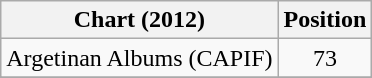<table class="wikitable sortable plainrowheaders">
<tr>
<th scope="col">Chart (2012)</th>
<th scope="col">Position</th>
</tr>
<tr>
<td>Argetinan Albums (CAPIF)</td>
<td style="text-align:center;">73</td>
</tr>
<tr>
</tr>
<tr>
</tr>
<tr>
</tr>
</table>
